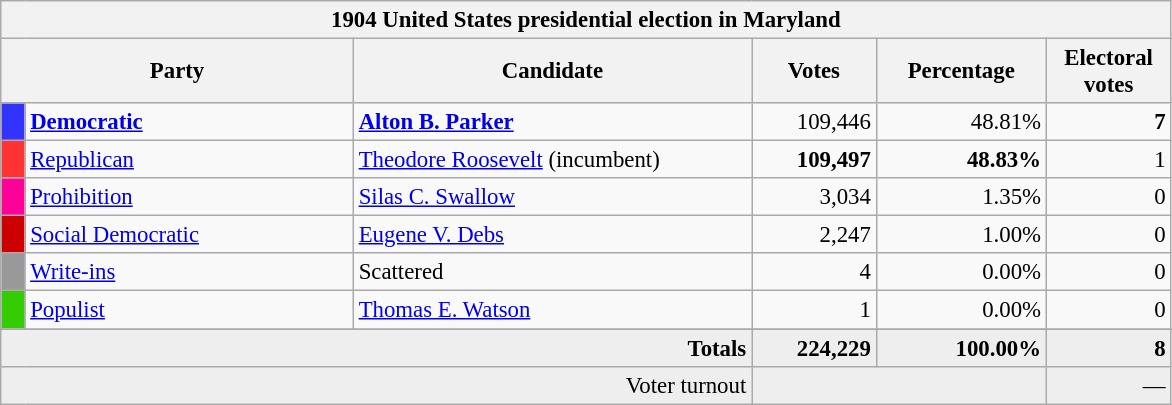<table class="wikitable" style="font-size: 95%;">
<tr>
<th colspan="6">1904 United States presidential election in Maryland</th>
</tr>
<tr>
<th colspan="2" style="width: 15em">Party</th>
<th style="width: 17em">Candidate</th>
<th style="width: 5em">Votes</th>
<th style="width: 7em">Percentage</th>
<th style="width: 5em">Electoral votes</th>
</tr>
<tr>
<th style="background-color:#3333FF; width: 3px"></th>
<td style="width: 130px"><strong><a href='#'>Democratic</a></strong></td>
<td><strong><a href='#'>Alton B. Parker</a></strong></td>
<td align="right">109,446</td>
<td align="right">48.81%</td>
<td align="right"><strong>7</strong></td>
</tr>
<tr>
<th style="background-color:#FF3333; width: 3px"></th>
<td style="width: 130px"><a href='#'>Republican</a></td>
<td><a href='#'>Theodore Roosevelt</a> (incumbent)</td>
<td align="right"><strong>109,497</strong></td>
<td align="right"><strong>48.83%</strong></td>
<td align="right">1</td>
</tr>
<tr>
<th style="background-color:#f09; width: 3px"></th>
<td style="width: 130px"><a href='#'>Prohibition</a></td>
<td><a href='#'>Silas C. Swallow</a></td>
<td align="right">3,034</td>
<td align="right">1.35%</td>
<td align="right">0</td>
</tr>
<tr>
<th style="background-color:#c00; width: 3px"></th>
<td style="width: 130px"><a href='#'>Social Democratic</a></td>
<td><a href='#'>Eugene V. Debs</a></td>
<td align="right">2,247</td>
<td align="right">1.00%</td>
<td align="right">0</td>
</tr>
<tr>
<th style="background-color:#999; width: 3px"></th>
<td style="width: 130px"><a href='#'>Write-ins</a></td>
<td>Scattered</td>
<td align="right">4</td>
<td align="right">0.00%</td>
<td align="right">0</td>
</tr>
<tr>
<th style="background-color:#3c0; width: 3px"></th>
<td style="width: 130px"><a href='#'>Populist</a></td>
<td><a href='#'>Thomas E. Watson</a></td>
<td align="right">1</td>
<td align="right">0.00%</td>
<td align="right">0</td>
</tr>
<tr>
</tr>
<tr bgcolor="#EEEEEE">
<td colspan="3" align="right"><strong>Totals</strong></td>
<td align="right"><strong>224,229</strong></td>
<td align="right"><strong>100.00%</strong></td>
<td align="right"><strong>8</strong></td>
</tr>
<tr bgcolor="#EEEEEE">
<td colspan="3" align="right">Voter turnout</td>
<td colspan="2" align="right"></td>
<td align="right">—</td>
</tr>
</table>
